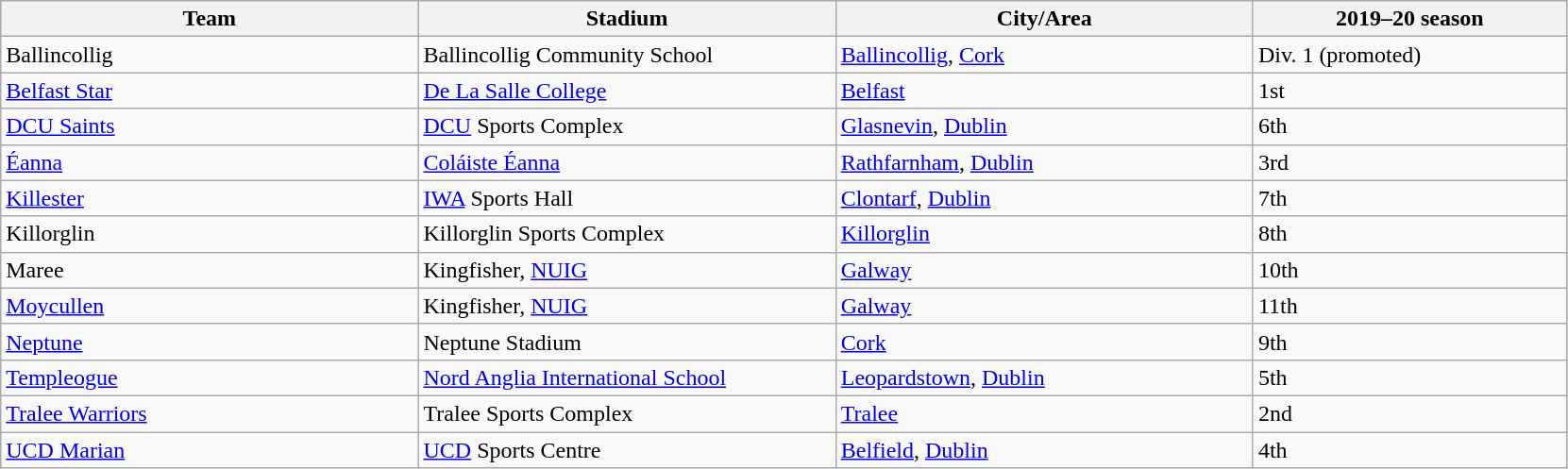<table class="wikitable">
<tr>
<th width=20%>Team</th>
<th width=20%>Stadium</th>
<th width=20%>City/Area</th>
<th width=15%>2019–20 season</th>
</tr>
<tr>
<td>Ballincollig</td>
<td>Ballincollig Community School</td>
<td><a href='#'>Ballincollig</a>, <a href='#'>Cork</a></td>
<td>Div. 1 (promoted)</td>
</tr>
<tr>
<td><a href='#'>Belfast Star</a></td>
<td><a href='#'>De La Salle College</a></td>
<td><a href='#'>Belfast</a></td>
<td>1st</td>
</tr>
<tr>
<td><a href='#'>DCU Saints</a></td>
<td><a href='#'>DCU</a> Sports Complex</td>
<td><a href='#'>Glasnevin</a>, <a href='#'>Dublin</a></td>
<td>6th</td>
</tr>
<tr>
<td><a href='#'>Éanna</a></td>
<td><a href='#'>Coláiste Éanna</a></td>
<td><a href='#'>Rathfarnham</a>, <a href='#'>Dublin</a></td>
<td>3rd</td>
</tr>
<tr>
<td><a href='#'>Killester</a></td>
<td><a href='#'>IWA</a> Sports Hall</td>
<td><a href='#'>Clontarf</a>, <a href='#'>Dublin</a></td>
<td>7th</td>
</tr>
<tr>
<td>Killorglin</td>
<td>Killorglin Sports Complex</td>
<td><a href='#'>Killorglin</a></td>
<td>8th</td>
</tr>
<tr>
<td>Maree</td>
<td>Kingfisher, <a href='#'>NUIG</a></td>
<td><a href='#'>Galway</a></td>
<td>10th</td>
</tr>
<tr>
<td><a href='#'>Moycullen</a></td>
<td>Kingfisher, <a href='#'>NUIG</a></td>
<td><a href='#'>Galway</a></td>
<td>11th</td>
</tr>
<tr>
<td><a href='#'>Neptune</a></td>
<td>Neptune Stadium</td>
<td><a href='#'>Cork</a></td>
<td>9th</td>
</tr>
<tr>
<td><a href='#'>Templeogue</a></td>
<td><a href='#'>Nord Anglia International School</a></td>
<td><a href='#'>Leopardstown</a>, <a href='#'>Dublin</a></td>
<td>5th</td>
</tr>
<tr>
<td><a href='#'>Tralee Warriors</a></td>
<td>Tralee Sports Complex</td>
<td><a href='#'>Tralee</a></td>
<td>2nd</td>
</tr>
<tr>
<td><a href='#'>UCD Marian</a></td>
<td><a href='#'>UCD</a> Sports Centre</td>
<td><a href='#'>Belfield</a>, <a href='#'>Dublin</a></td>
<td>4th</td>
</tr>
</table>
